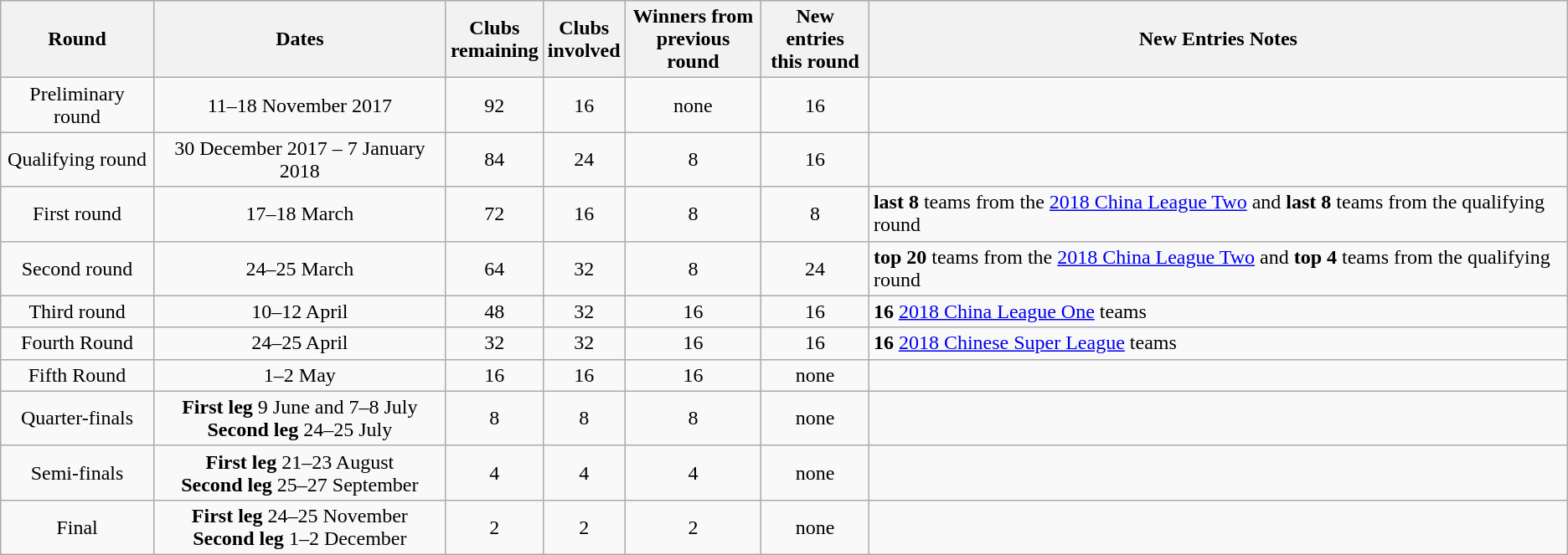<table class="wikitable">
<tr>
<th>Round</th>
<th>Dates</th>
<th>Clubs<br>remaining</th>
<th>Clubs<br>involved</th>
<th>Winners from<br>previous round</th>
<th>New entries<br>this round</th>
<th>New Entries Notes</th>
</tr>
<tr align=center>
<td>Preliminary round</td>
<td>11–18 November 2017</td>
<td>92</td>
<td>16</td>
<td>none</td>
<td>16</td>
<td align=left></td>
</tr>
<tr align=center>
<td>Qualifying round</td>
<td>30 December 2017 – 7 January 2018</td>
<td>84</td>
<td>24</td>
<td>8</td>
<td>16</td>
<td align=left></td>
</tr>
<tr align=center>
<td>First round</td>
<td>17–18 March</td>
<td>72</td>
<td>16</td>
<td>8</td>
<td>8</td>
<td align=left><strong>last 8</strong> teams from the <a href='#'>2018 China League Two</a> and <strong>last 8</strong> teams from the qualifying round</td>
</tr>
<tr align=center>
<td>Second round</td>
<td>24–25 March</td>
<td>64</td>
<td>32</td>
<td>8</td>
<td>24</td>
<td align=left><strong>top 20</strong> teams from the <a href='#'>2018 China League Two</a> and <strong>top 4</strong> teams from the qualifying round</td>
</tr>
<tr align=center>
<td>Third round</td>
<td>10–12 April</td>
<td>48</td>
<td>32</td>
<td>16</td>
<td>16</td>
<td align=left><strong>16</strong> <a href='#'>2018 China League One</a> teams</td>
</tr>
<tr align=center>
<td>Fourth Round</td>
<td>24–25 April</td>
<td>32</td>
<td>32</td>
<td>16</td>
<td>16</td>
<td align=left><strong>16</strong> <a href='#'>2018 Chinese Super League</a> teams</td>
</tr>
<tr align=center>
<td>Fifth Round</td>
<td>1–2 May</td>
<td>16</td>
<td>16</td>
<td>16</td>
<td>none</td>
<td align=left></td>
</tr>
<tr align=center>
<td>Quarter-finals</td>
<td><strong>First leg</strong> 9 June and 7–8 July<br><strong>Second leg</strong> 24–25 July</td>
<td>8</td>
<td>8</td>
<td>8</td>
<td>none</td>
<td align=left></td>
</tr>
<tr align=center>
<td>Semi-finals</td>
<td><strong>First leg</strong> 21–23 August<br><strong>Second leg</strong> 25–27 September</td>
<td>4</td>
<td>4</td>
<td>4</td>
<td>none</td>
<td align=left></td>
</tr>
<tr align=center>
<td>Final</td>
<td><strong>First leg</strong> 24–25 November <br><strong>Second leg</strong> 1–2 December</td>
<td>2</td>
<td>2</td>
<td>2</td>
<td>none</td>
<td align=left></td>
</tr>
</table>
